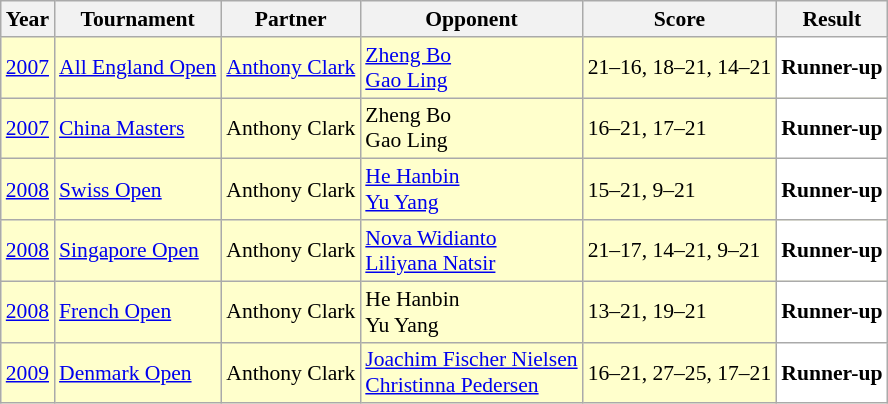<table class="sortable wikitable" style="font-size: 90%;">
<tr>
<th>Year</th>
<th>Tournament</th>
<th>Partner</th>
<th>Opponent</th>
<th>Score</th>
<th>Result</th>
</tr>
<tr style="background:#FFFFCC">
<td align="center"><a href='#'>2007</a></td>
<td align="left"><a href='#'>All England Open</a></td>
<td align="left"> <a href='#'>Anthony Clark</a></td>
<td align="left"> <a href='#'>Zheng Bo</a> <br>  <a href='#'>Gao Ling</a></td>
<td align="left">21–16, 18–21, 14–21</td>
<td style="text-align:left; background:white"> <strong>Runner-up</strong></td>
</tr>
<tr style="background:#FFFFCC">
<td align="center"><a href='#'>2007</a></td>
<td align="left"><a href='#'>China Masters</a></td>
<td align="left"> Anthony Clark</td>
<td align="left"> Zheng Bo <br>  Gao Ling</td>
<td align="left">16–21, 17–21</td>
<td style="text-align:left; background:white"> <strong>Runner-up</strong></td>
</tr>
<tr style="background:#FFFFCC">
<td align="center"><a href='#'>2008</a></td>
<td align="left"><a href='#'>Swiss Open</a></td>
<td align="left"> Anthony Clark</td>
<td align="left"> <a href='#'>He Hanbin</a> <br>  <a href='#'>Yu Yang</a></td>
<td align="left">15–21, 9–21</td>
<td style="text-align:left; background:white"> <strong>Runner-up</strong></td>
</tr>
<tr style="background:#FFFFCC">
<td align="center"><a href='#'>2008</a></td>
<td align="left"><a href='#'>Singapore Open</a></td>
<td align="left"> Anthony Clark</td>
<td align="left"> <a href='#'>Nova Widianto</a> <br>  <a href='#'>Liliyana Natsir</a></td>
<td align="left">21–17, 14–21, 9–21</td>
<td style="text-align:left; background:white"> <strong>Runner-up</strong></td>
</tr>
<tr style="background:#FFFFCC">
<td align="center"><a href='#'>2008</a></td>
<td align="left"><a href='#'>French Open</a></td>
<td align="left"> Anthony Clark</td>
<td align="left"> He Hanbin <br>  Yu Yang</td>
<td align="left">13–21, 19–21</td>
<td style="text-align:left; background:white"> <strong>Runner-up</strong></td>
</tr>
<tr style="background:#FFFFCC">
<td align="center"><a href='#'>2009</a></td>
<td align="left"><a href='#'>Denmark Open</a></td>
<td align="left"> Anthony Clark</td>
<td align="left"> <a href='#'>Joachim Fischer Nielsen</a> <br>  <a href='#'>Christinna Pedersen</a></td>
<td align="left">16–21, 27–25, 17–21</td>
<td style="text-align:left; background:white"> <strong>Runner-up</strong></td>
</tr>
</table>
